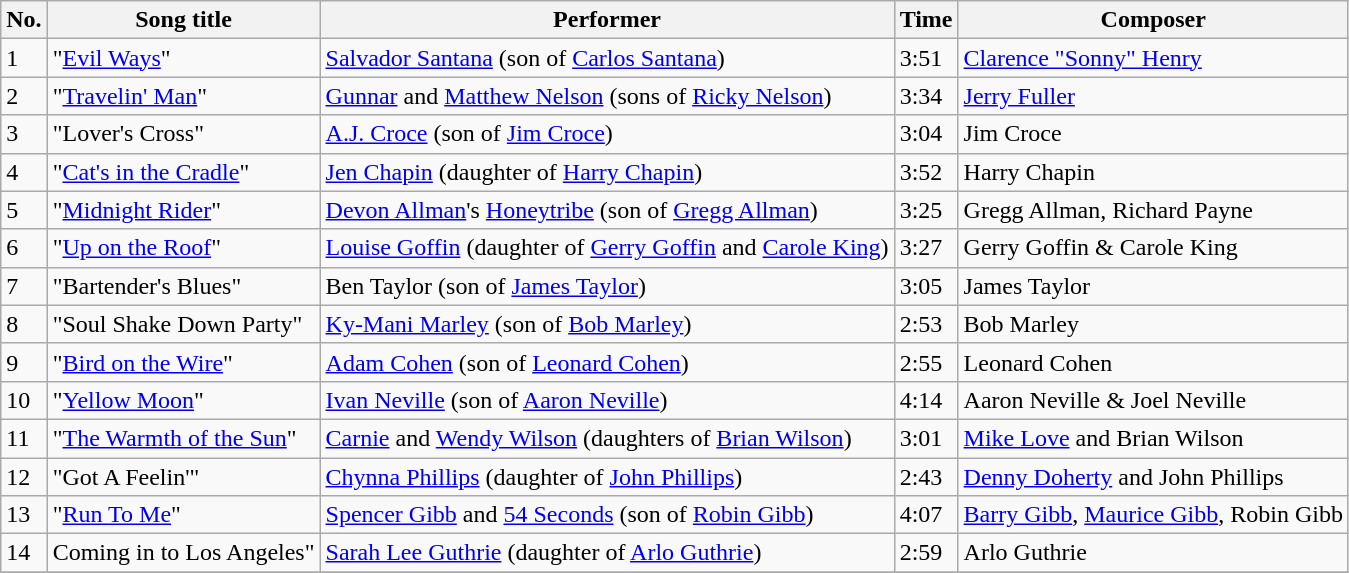<table class="wikitable">
<tr>
<th>No.</th>
<th>Song title</th>
<th>Performer</th>
<th>Time</th>
<th>Composer</th>
</tr>
<tr>
<td>1</td>
<td>"<a href='#'>Evil Ways</a>"</td>
<td><a href='#'>Salvador Santana</a> (son of <a href='#'>Carlos Santana</a>)</td>
<td>3:51</td>
<td><a href='#'>Clarence "Sonny" Henry</a></td>
</tr>
<tr>
<td>2</td>
<td>"<a href='#'>Travelin' Man</a>"</td>
<td><a href='#'>Gunnar</a> and <a href='#'>Matthew Nelson</a> (sons of <a href='#'>Ricky Nelson</a>)</td>
<td>3:34</td>
<td><a href='#'>Jerry Fuller</a></td>
</tr>
<tr>
<td>3</td>
<td>"Lover's Cross"</td>
<td><a href='#'>A.J. Croce</a> (son of <a href='#'>Jim Croce</a>)</td>
<td>3:04</td>
<td>Jim Croce</td>
</tr>
<tr>
<td>4</td>
<td>"<a href='#'>Cat's in the Cradle</a>"</td>
<td><a href='#'>Jen Chapin</a> (daughter of <a href='#'>Harry Chapin</a>)</td>
<td>3:52</td>
<td>Harry Chapin</td>
</tr>
<tr>
<td>5</td>
<td>"<a href='#'>Midnight Rider</a>"</td>
<td><a href='#'>Devon Allman</a>'s <a href='#'>Honeytribe</a> (son of <a href='#'>Gregg Allman</a>)</td>
<td>3:25</td>
<td>Gregg Allman, Richard Payne</td>
</tr>
<tr>
<td>6</td>
<td>"<a href='#'>Up on the Roof</a>"</td>
<td><a href='#'>Louise Goffin</a> (daughter of <a href='#'>Gerry Goffin</a> and <a href='#'>Carole King</a>)</td>
<td>3:27</td>
<td>Gerry Goffin & Carole King</td>
</tr>
<tr>
<td>7</td>
<td>"Bartender's Blues"</td>
<td>Ben Taylor (son of <a href='#'>James Taylor</a>)</td>
<td>3:05</td>
<td>James Taylor</td>
</tr>
<tr>
<td>8</td>
<td>"Soul Shake Down Party"</td>
<td><a href='#'>Ky-Mani Marley</a> (son of <a href='#'>Bob Marley</a>)</td>
<td>2:53</td>
<td>Bob Marley</td>
</tr>
<tr>
<td>9</td>
<td>"<a href='#'>Bird on the Wire</a>"</td>
<td><a href='#'>Adam Cohen</a> (son of <a href='#'>Leonard Cohen</a>)</td>
<td>2:55</td>
<td>Leonard Cohen</td>
</tr>
<tr>
<td>10</td>
<td>"<a href='#'>Yellow Moon</a>"</td>
<td><a href='#'>Ivan Neville</a> (son of <a href='#'>Aaron Neville</a>)</td>
<td>4:14</td>
<td>Aaron Neville & Joel Neville</td>
</tr>
<tr>
<td>11</td>
<td>"<a href='#'>The Warmth of the Sun</a>"</td>
<td><a href='#'>Carnie</a> and <a href='#'>Wendy Wilson</a> (daughters of <a href='#'>Brian Wilson</a>)</td>
<td>3:01</td>
<td><a href='#'>Mike Love</a> and Brian Wilson</td>
</tr>
<tr>
<td>12</td>
<td>"Got A Feelin'"</td>
<td><a href='#'>Chynna Phillips</a> (daughter of <a href='#'>John Phillips</a>)</td>
<td>2:43</td>
<td><a href='#'>Denny Doherty</a> and John Phillips</td>
</tr>
<tr>
<td>13</td>
<td>"<a href='#'>Run To Me</a>"</td>
<td><a href='#'>Spencer Gibb</a> and <a href='#'>54 Seconds</a> (son of <a href='#'>Robin Gibb</a>)</td>
<td>4:07</td>
<td><a href='#'>Barry Gibb</a>, <a href='#'>Maurice Gibb</a>, Robin Gibb</td>
</tr>
<tr>
<td>14</td>
<td>Coming in to Los Angeles"</td>
<td><a href='#'>Sarah Lee Guthrie</a> (daughter of <a href='#'>Arlo Guthrie</a>)</td>
<td>2:59</td>
<td>Arlo Guthrie</td>
</tr>
<tr>
</tr>
</table>
